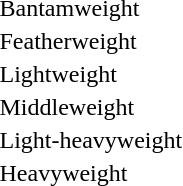<table>
<tr>
<td>Bantamweight<br></td>
<td></td>
<td></td>
<td></td>
</tr>
<tr>
<td>Featherweight<br></td>
<td></td>
<td></td>
<td></td>
</tr>
<tr>
<td>Lightweight<br></td>
<td></td>
<td></td>
<td></td>
</tr>
<tr>
<td>Middleweight<br></td>
<td></td>
<td></td>
<td></td>
</tr>
<tr>
<td>Light-heavyweight<br></td>
<td></td>
<td></td>
<td></td>
</tr>
<tr>
<td>Heavyweight<br></td>
<td></td>
<td></td>
<td></td>
</tr>
</table>
